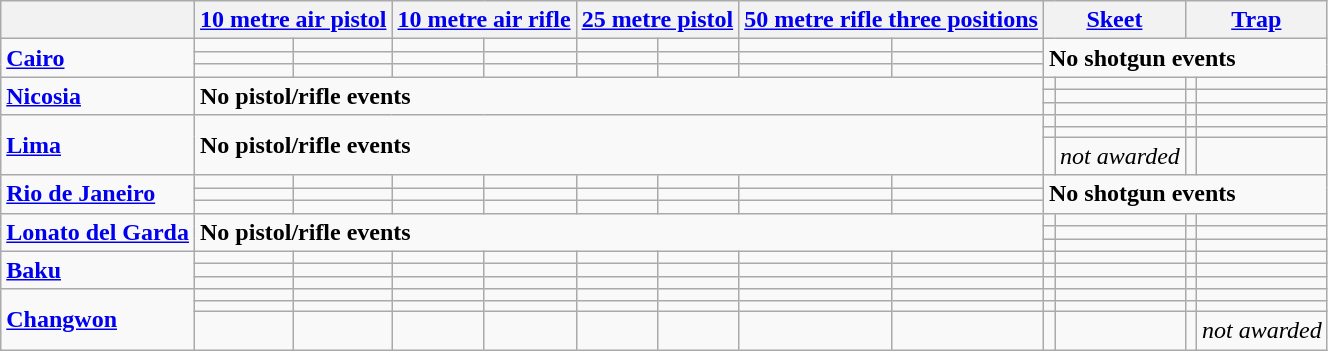<table class="wikitable">
<tr>
<th></th>
<th colspan="2"><a href='#'>10 metre air pistol</a></th>
<th colspan="2"><a href='#'>10 metre air rifle</a></th>
<th colspan="2"><a href='#'>25 metre pistol</a></th>
<th colspan="2"><a href='#'>50 metre rifle three positions</a></th>
<th colspan="2"><a href='#'>Skeet</a></th>
<th colspan="2"><a href='#'>Trap</a></th>
</tr>
<tr>
<td rowspan="3"> <strong><a href='#'>Cairo</a></strong></td>
<td></td>
<td></td>
<td></td>
<td></td>
<td></td>
<td></td>
<td></td>
<td></td>
<td colspan="4" rowspan="3"><strong>No shotgun events</strong></td>
</tr>
<tr>
<td></td>
<td></td>
<td></td>
<td></td>
<td></td>
<td></td>
<td></td>
<td></td>
</tr>
<tr>
<td></td>
<td></td>
<td></td>
<td></td>
<td></td>
<td></td>
<td></td>
<td></td>
</tr>
<tr>
<td rowspan="3"> <strong><a href='#'>Nicosia</a></strong></td>
<td colspan="8" rowspan="3"><strong>No pistol/rifle events</strong></td>
<td></td>
<td></td>
<td></td>
<td></td>
</tr>
<tr>
<td></td>
<td></td>
<td></td>
<td></td>
</tr>
<tr>
<td></td>
<td></td>
<td></td>
<td></td>
</tr>
<tr>
<td rowspan="3"> <strong><a href='#'>Lima</a></strong></td>
<td colspan="8" rowspan="3"><strong>No pistol/rifle events</strong></td>
<td></td>
<td></td>
<td></td>
<td></td>
</tr>
<tr>
<td></td>
<td></td>
<td></td>
<td></td>
</tr>
<tr>
<td></td>
<td><em>not awarded</em></td>
<td></td>
<td></td>
</tr>
<tr>
<td rowspan="3"> <strong><a href='#'>Rio de Janeiro</a></strong></td>
<td></td>
<td></td>
<td></td>
<td></td>
<td></td>
<td></td>
<td></td>
<td></td>
<td colspan="4" rowspan="3"><strong>No shotgun events</strong></td>
</tr>
<tr>
<td></td>
<td></td>
<td></td>
<td></td>
<td></td>
<td></td>
<td></td>
<td></td>
</tr>
<tr>
<td></td>
<td></td>
<td></td>
<td></td>
<td></td>
<td></td>
<td></td>
<td></td>
</tr>
<tr>
<td rowspan="3"> <strong><a href='#'>Lonato del Garda</a></strong></td>
<td colspan="8" rowspan="3"><strong>No pistol/rifle events</strong></td>
<td></td>
<td></td>
<td></td>
<td></td>
</tr>
<tr>
<td></td>
<td></td>
<td></td>
<td></td>
</tr>
<tr>
<td></td>
<td></td>
<td></td>
<td></td>
</tr>
<tr>
<td rowspan="3"> <strong><a href='#'>Baku</a></strong></td>
<td></td>
<td></td>
<td></td>
<td></td>
<td></td>
<td></td>
<td></td>
<td></td>
<td></td>
<td></td>
<td></td>
<td></td>
</tr>
<tr>
<td></td>
<td></td>
<td></td>
<td></td>
<td></td>
<td></td>
<td></td>
<td></td>
<td></td>
<td></td>
<td></td>
<td></td>
</tr>
<tr>
<td></td>
<td></td>
<td></td>
<td></td>
<td></td>
<td></td>
<td></td>
<td></td>
<td></td>
<td></td>
<td></td>
<td></td>
</tr>
<tr>
<td rowspan="3"> <strong><a href='#'>Changwon</a></strong></td>
<td></td>
<td></td>
<td></td>
<td></td>
<td></td>
<td></td>
<td></td>
<td></td>
<td></td>
<td></td>
<td></td>
<td></td>
</tr>
<tr>
<td></td>
<td></td>
<td></td>
<td></td>
<td></td>
<td></td>
<td></td>
<td></td>
<td></td>
<td></td>
<td></td>
<td></td>
</tr>
<tr>
<td></td>
<td></td>
<td></td>
<td></td>
<td></td>
<td></td>
<td></td>
<td></td>
<td></td>
<td></td>
<td></td>
<td><em>not awarded</em></td>
</tr>
</table>
